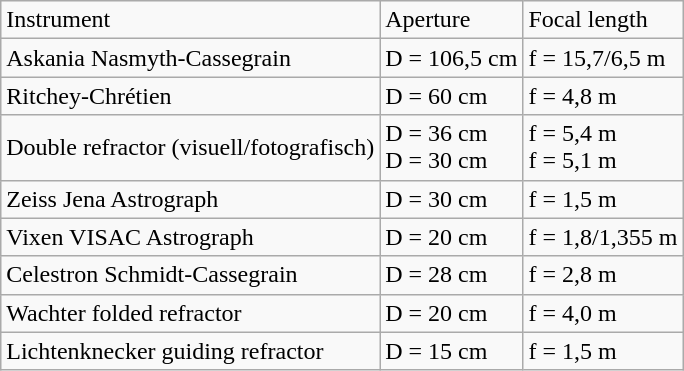<table class="wikitable">
<tr>
<td>Instrument</td>
<td>Aperture</td>
<td>Focal length</td>
</tr>
<tr>
<td>Askania Nasmyth-Cassegrain</td>
<td>D = 106,5 cm</td>
<td>f = 15,7/6,5 m</td>
</tr>
<tr>
<td>Ritchey-Chrétien</td>
<td>D = 60 cm</td>
<td>f = 4,8 m</td>
</tr>
<tr>
<td>Double refractor (visuell/fotografisch)</td>
<td>D = 36 cm<br>D = 30 cm</td>
<td>f = 5,4 m<br>f = 5,1 m</td>
</tr>
<tr>
<td>Zeiss Jena Astrograph</td>
<td>D = 30 cm</td>
<td>f = 1,5 m</td>
</tr>
<tr>
<td>Vixen VISAC Astrograph</td>
<td>D = 20 cm</td>
<td>f = 1,8/1,355 m</td>
</tr>
<tr>
<td>Celestron Schmidt-Cassegrain</td>
<td>D = 28 cm</td>
<td>f = 2,8 m</td>
</tr>
<tr>
<td>Wachter folded refractor</td>
<td>D = 20 cm</td>
<td>f = 4,0 m</td>
</tr>
<tr>
<td>Lichtenknecker guiding refractor</td>
<td>D = 15 cm</td>
<td>f = 1,5 m</td>
</tr>
</table>
